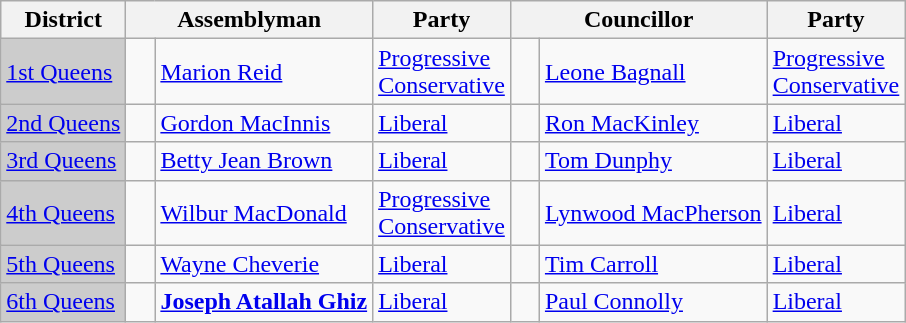<table class="wikitable">
<tr>
<th>District</th>
<th colspan="2">Assemblyman</th>
<th>Party</th>
<th colspan="2">Councillor</th>
<th>Party</th>
</tr>
<tr>
<td bgcolor="CCCCCC"><a href='#'>1st Queens</a></td>
<td>   </td>
<td><a href='#'>Marion Reid</a></td>
<td><a href='#'>Progressive <br> Conservative</a></td>
<td>   </td>
<td><a href='#'>Leone Bagnall</a></td>
<td><a href='#'>Progressive <br> Conservative</a></td>
</tr>
<tr>
<td bgcolor="CCCCCC"><a href='#'>2nd Queens</a></td>
<td>   </td>
<td><a href='#'>Gordon MacInnis</a></td>
<td><a href='#'>Liberal</a></td>
<td>   </td>
<td><a href='#'>Ron MacKinley</a></td>
<td><a href='#'>Liberal</a></td>
</tr>
<tr>
<td bgcolor="CCCCCC"><a href='#'>3rd Queens</a></td>
<td>   </td>
<td><a href='#'>Betty Jean Brown</a></td>
<td><a href='#'>Liberal</a></td>
<td>   </td>
<td><a href='#'>Tom Dunphy</a></td>
<td><a href='#'>Liberal</a></td>
</tr>
<tr>
<td bgcolor="CCCCCC"><a href='#'>4th Queens</a></td>
<td>   </td>
<td><a href='#'>Wilbur MacDonald</a></td>
<td><a href='#'>Progressive <br> Conservative</a></td>
<td>   </td>
<td><a href='#'>Lynwood MacPherson</a></td>
<td><a href='#'>Liberal</a></td>
</tr>
<tr>
<td bgcolor="CCCCCC"><a href='#'>5th Queens</a></td>
<td>   </td>
<td><a href='#'>Wayne Cheverie</a></td>
<td><a href='#'>Liberal</a></td>
<td>   </td>
<td><a href='#'>Tim Carroll</a></td>
<td><a href='#'>Liberal</a></td>
</tr>
<tr>
<td bgcolor="CCCCCC"><a href='#'>6th Queens</a></td>
<td>   </td>
<td><strong><a href='#'>Joseph Atallah Ghiz</a></strong></td>
<td><a href='#'>Liberal</a></td>
<td>   </td>
<td><a href='#'>Paul Connolly</a></td>
<td><a href='#'>Liberal</a></td>
</tr>
</table>
